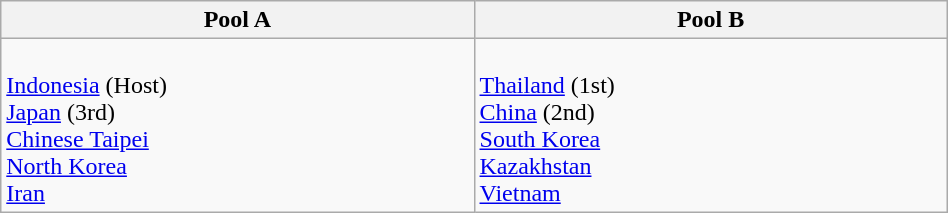<table class="wikitable" width=50%>
<tr>
<th width=50%>Pool A</th>
<th width=50%>Pool B</th>
</tr>
<tr>
<td><br> <a href='#'>Indonesia</a> (Host)<br>
 <a href='#'>Japan</a> (3rd)<br>
 <a href='#'>Chinese Taipei</a><br>
 <a href='#'>North Korea</a><br>
 <a href='#'>Iran</a></td>
<td><br> <a href='#'>Thailand</a> (1st)<br>
 <a href='#'>China</a> (2nd)<br>
 <a href='#'>South Korea</a><br>
 <a href='#'>Kazakhstan</a><br>
 <a href='#'>Vietnam</a></td>
</tr>
</table>
